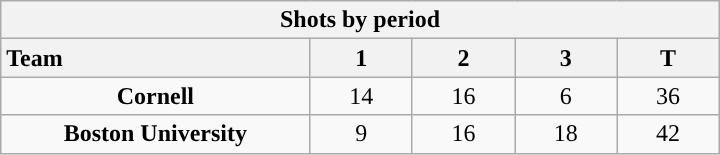<table class="wikitable" style="width:30em; text-align:right;">
<tr>
<th colspan=5>Shots by period</th>
</tr>
<tr>
<th style="width:10em; text-align:left;">Team</th>
<th style="width:3em;">1</th>
<th style="width:3em;">2</th>
<th style="width:3em;">3</th>
<th style="width:3em;">T</th>
</tr>
<tr>
<td align=center><strong>Cornell</strong></td>
<td align=center>14</td>
<td align=center>16</td>
<td align=center>6</td>
<td align=center>36</td>
</tr>
<tr>
<td align=center><strong>Boston University</strong></td>
<td align=center>9</td>
<td align=center>16</td>
<td align=center>18</td>
<td align=center>42</td>
</tr>
</table>
